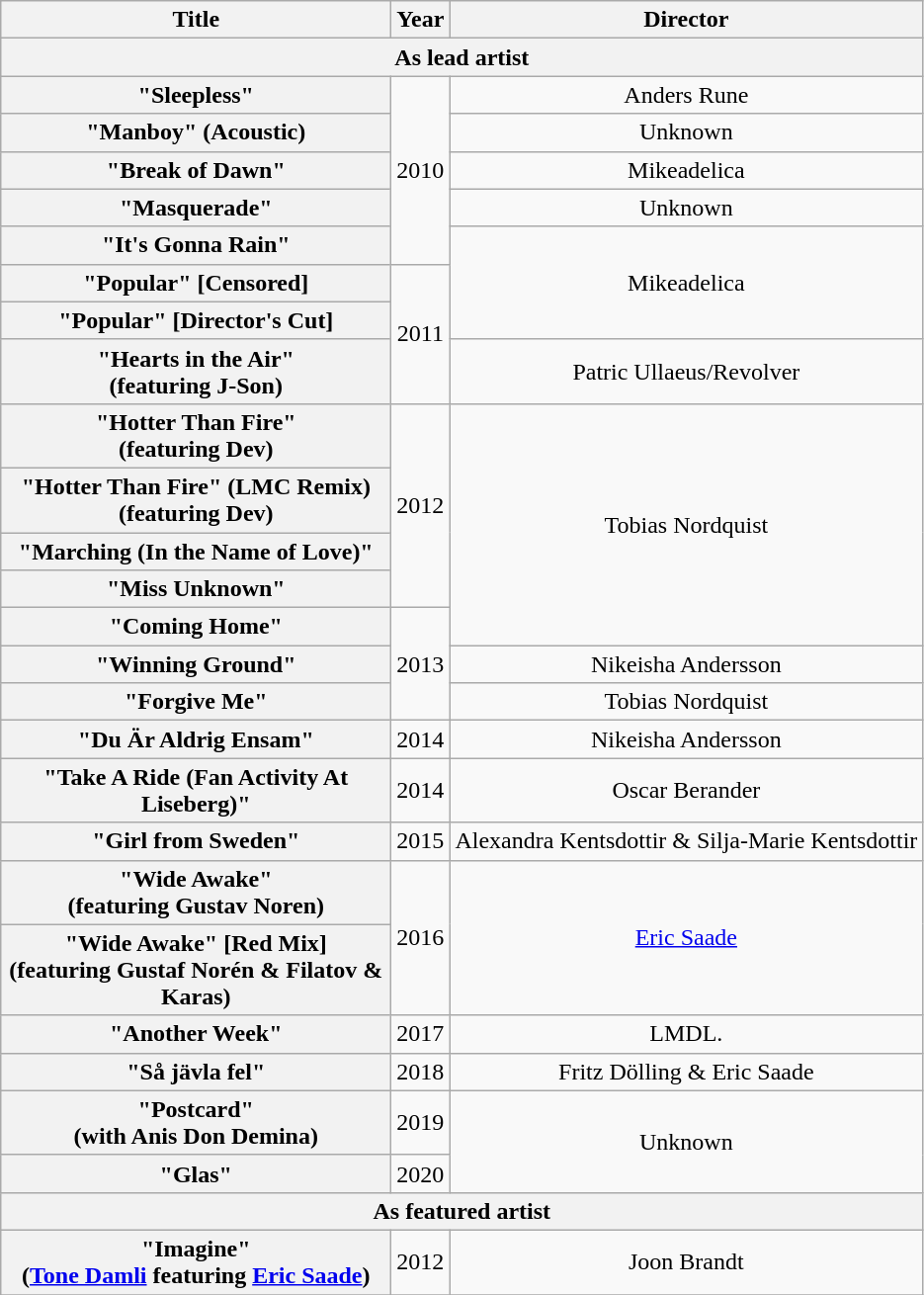<table class="wikitable plainrowheaders" style="text-align:center;">
<tr>
<th scope="col" style="width:16em;">Title</th>
<th scope="col" style="width:1em;">Year</th>
<th scope="col">Director</th>
</tr>
<tr>
<th scope="col" colspan="3">As lead artist</th>
</tr>
<tr>
<th scope="row">"Sleepless"</th>
<td rowspan="5">2010</td>
<td>Anders Rune</td>
</tr>
<tr>
<th scope="row">"Manboy" (Acoustic)</th>
<td>Unknown</td>
</tr>
<tr>
<th scope="row">"Break of Dawn"</th>
<td>Mikeadelica</td>
</tr>
<tr>
<th scope="row">"Masquerade"</th>
<td>Unknown</td>
</tr>
<tr>
<th scope="row">"It's Gonna Rain"</th>
<td rowspan="3">Mikeadelica</td>
</tr>
<tr>
<th scope="row">"Popular" [Censored]</th>
<td rowspan="3">2011</td>
</tr>
<tr>
<th scope="row">"Popular" [Director's Cut]</th>
</tr>
<tr>
<th scope="row">"Hearts in the Air"<br><span>(featuring J-Son)</span></th>
<td>Patric Ullaeus/Revolver</td>
</tr>
<tr>
<th scope="row">"Hotter Than Fire"<br><span>(featuring Dev)</span></th>
<td rowspan="4">2012</td>
<td rowspan="5">Tobias Nordquist</td>
</tr>
<tr>
<th scope="row">"Hotter Than Fire" (LMC Remix)<br><span>(featuring Dev)</span></th>
</tr>
<tr>
<th scope="row">"Marching (In the Name of Love)"</th>
</tr>
<tr>
<th scope="row">"Miss Unknown"</th>
</tr>
<tr>
<th scope="row">"Coming Home"</th>
<td rowspan="3">2013</td>
</tr>
<tr>
<th scope="row">"Winning Ground"</th>
<td>Nikeisha Andersson</td>
</tr>
<tr>
<th scope="row">"Forgive Me"</th>
<td>Tobias Nordquist</td>
</tr>
<tr>
<th scope="row">"Du Är Aldrig Ensam"</th>
<td>2014</td>
<td>Nikeisha Andersson</td>
</tr>
<tr>
<th scope="row">"Take A Ride (Fan Activity At Liseberg)"</th>
<td>2014</td>
<td>Oscar Berander</td>
</tr>
<tr>
<th scope="row">"Girl from Sweden"</th>
<td>2015</td>
<td>Alexandra Kentsdottir & Silja-Marie Kentsdottir</td>
</tr>
<tr>
<th scope="row">"Wide Awake"<br><span>(featuring Gustav Noren)</span></th>
<td rowspan="2">2016</td>
<td rowspan="2"><a href='#'>Eric Saade</a></td>
</tr>
<tr>
<th scope="row">"Wide Awake" [Red Mix]<br><span>(featuring Gustaf Norén & Filatov & Karas)</span></th>
</tr>
<tr>
<th scope="row">"Another Week"</th>
<td>2017</td>
<td>LMDL.</td>
</tr>
<tr>
<th scope="row">"Så jävla fel"</th>
<td>2018</td>
<td>Fritz Dölling & Eric Saade</td>
</tr>
<tr>
<th scope="row">"Postcard"<br><span>(with Anis Don Demina)</span></th>
<td>2019</td>
<td rowspan="2">Unknown</td>
</tr>
<tr>
<th scope="row">"Glas"</th>
<td>2020</td>
</tr>
<tr>
<th scope="col" colspan="3">As featured artist</th>
</tr>
<tr>
<th scope="row">"Imagine"<br><span>(<a href='#'>Tone Damli</a> featuring <a href='#'>Eric Saade</a>)</span></th>
<td>2012</td>
<td>Joon Brandt</td>
</tr>
<tr>
</tr>
</table>
